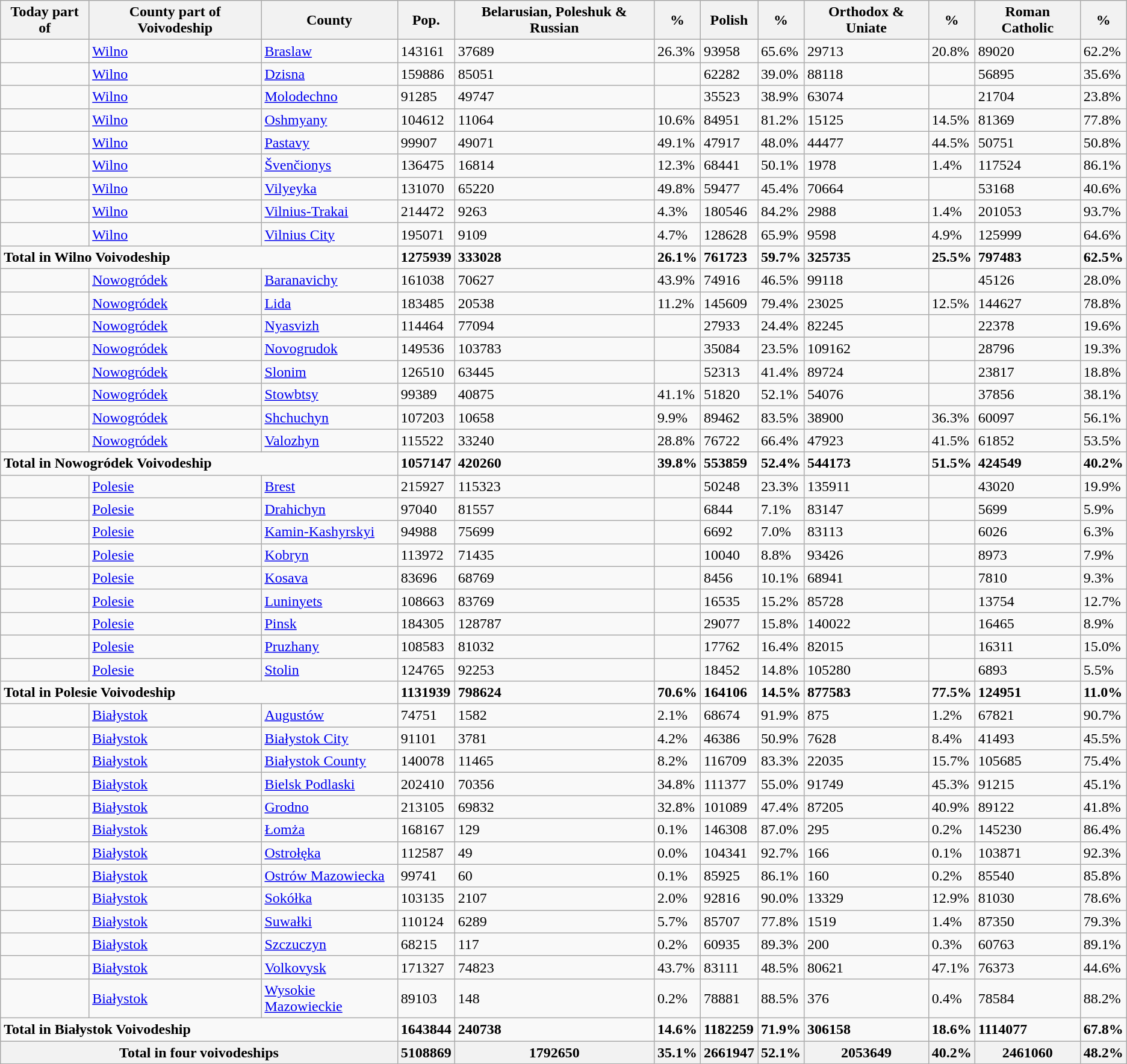<table class="wikitable sortable mw-collapsible">
<tr>
<th>Today part of</th>
<th>County part of Voivodeship</th>
<th>County</th>
<th>Pop.</th>
<th><strong>Belarusian, Poleshuk & Russian</strong></th>
<th>%</th>
<th>Polish</th>
<th>%</th>
<th>Orthodox & Uniate</th>
<th>%</th>
<th>Roman Catholic</th>
<th>%</th>
</tr>
<tr>
<td> </td>
<td><a href='#'>Wilno</a></td>
<td><a href='#'>Braslaw</a></td>
<td>143161</td>
<td>37689</td>
<td>26.3%</td>
<td>93958</td>
<td>65.6%</td>
<td>29713</td>
<td>20.8%</td>
<td>89020</td>
<td>62.2%</td>
</tr>
<tr>
<td></td>
<td><a href='#'>Wilno</a></td>
<td><a href='#'>Dzisna</a></td>
<td>159886</td>
<td>85051</td>
<td></td>
<td>62282</td>
<td>39.0%</td>
<td>88118</td>
<td></td>
<td>56895</td>
<td>35.6%</td>
</tr>
<tr>
<td></td>
<td><a href='#'>Wilno</a></td>
<td><a href='#'>Molodechno</a></td>
<td>91285</td>
<td>49747</td>
<td></td>
<td>35523</td>
<td>38.9%</td>
<td>63074</td>
<td></td>
<td>21704</td>
<td>23.8%</td>
</tr>
<tr>
<td></td>
<td><a href='#'>Wilno</a></td>
<td><a href='#'>Oshmyany</a></td>
<td>104612</td>
<td>11064</td>
<td>10.6%</td>
<td>84951</td>
<td>81.2%</td>
<td>15125</td>
<td>14.5%</td>
<td>81369</td>
<td>77.8%</td>
</tr>
<tr>
<td></td>
<td><a href='#'>Wilno</a></td>
<td><a href='#'>Pastavy</a></td>
<td>99907</td>
<td>49071</td>
<td>49.1%</td>
<td>47917</td>
<td>48.0%</td>
<td>44477</td>
<td>44.5%</td>
<td>50751</td>
<td>50.8%</td>
</tr>
<tr>
<td> </td>
<td><a href='#'>Wilno</a></td>
<td><a href='#'>Švenčionys</a></td>
<td>136475</td>
<td>16814</td>
<td>12.3%</td>
<td>68441</td>
<td>50.1%</td>
<td>1978</td>
<td>1.4%</td>
<td>117524</td>
<td>86.1% </td>
</tr>
<tr>
<td></td>
<td><a href='#'>Wilno</a></td>
<td><a href='#'>Vilyeyka</a></td>
<td>131070</td>
<td>65220</td>
<td>49.8%</td>
<td>59477</td>
<td>45.4%</td>
<td>70664</td>
<td></td>
<td>53168</td>
<td>40.6%</td>
</tr>
<tr>
<td> </td>
<td><a href='#'>Wilno</a></td>
<td><a href='#'>Vilnius-Trakai</a></td>
<td>214472</td>
<td>9263</td>
<td>4.3%</td>
<td>180546</td>
<td>84.2%</td>
<td>2988</td>
<td>1.4%</td>
<td>201053</td>
<td>93.7%</td>
</tr>
<tr>
<td></td>
<td><a href='#'>Wilno</a></td>
<td><a href='#'>Vilnius City</a></td>
<td>195071</td>
<td>9109</td>
<td>4.7%</td>
<td>128628</td>
<td>65.9%</td>
<td>9598</td>
<td>4.9%</td>
<td>125999</td>
<td>64.6%</td>
</tr>
<tr>
<td colspan="3"><strong>Total in Wilno Voivodeship</strong></td>
<td><strong>1275939</strong></td>
<td><strong>333028</strong></td>
<td><strong>26.1%</strong></td>
<td><strong>761723</strong></td>
<td><strong>59.7%</strong></td>
<td><strong>325735</strong></td>
<td><strong>25.5%</strong></td>
<td><strong>797483</strong></td>
<td><strong>62.5%</strong></td>
</tr>
<tr>
<td></td>
<td><a href='#'>Nowogródek</a></td>
<td><a href='#'>Baranavichy</a></td>
<td>161038</td>
<td>70627</td>
<td>43.9%</td>
<td>74916</td>
<td>46.5%</td>
<td>99118</td>
<td></td>
<td>45126</td>
<td>28.0%</td>
</tr>
<tr>
<td></td>
<td><a href='#'>Nowogródek</a></td>
<td><a href='#'>Lida</a></td>
<td>183485</td>
<td>20538</td>
<td>11.2%</td>
<td>145609</td>
<td>79.4%</td>
<td>23025</td>
<td>12.5%</td>
<td>144627</td>
<td>78.8%</td>
</tr>
<tr>
<td></td>
<td><a href='#'>Nowogródek</a></td>
<td><a href='#'>Nyasvizh</a></td>
<td>114464</td>
<td>77094</td>
<td></td>
<td>27933</td>
<td>24.4%</td>
<td>82245</td>
<td></td>
<td>22378</td>
<td>19.6%</td>
</tr>
<tr>
<td></td>
<td><a href='#'>Nowogródek</a></td>
<td><a href='#'>Novogrudok</a></td>
<td>149536</td>
<td>103783</td>
<td></td>
<td>35084</td>
<td>23.5%</td>
<td>109162</td>
<td></td>
<td>28796</td>
<td>19.3%</td>
</tr>
<tr>
<td></td>
<td><a href='#'>Nowogródek</a></td>
<td><a href='#'>Slonim</a></td>
<td>126510</td>
<td>63445</td>
<td></td>
<td>52313</td>
<td>41.4%</td>
<td>89724</td>
<td></td>
<td>23817</td>
<td>18.8%</td>
</tr>
<tr>
<td></td>
<td><a href='#'>Nowogródek</a></td>
<td><a href='#'>Stowbtsy</a></td>
<td>99389</td>
<td>40875</td>
<td>41.1%</td>
<td>51820</td>
<td>52.1%</td>
<td>54076</td>
<td></td>
<td>37856</td>
<td>38.1%</td>
</tr>
<tr>
<td></td>
<td><a href='#'>Nowogródek</a></td>
<td><a href='#'>Shchuchyn</a></td>
<td>107203</td>
<td>10658</td>
<td>9.9%</td>
<td>89462</td>
<td>83.5%</td>
<td>38900</td>
<td>36.3%</td>
<td>60097</td>
<td>56.1%</td>
</tr>
<tr>
<td></td>
<td><a href='#'>Nowogródek</a></td>
<td><a href='#'>Valozhyn</a></td>
<td>115522</td>
<td>33240</td>
<td>28.8%</td>
<td>76722</td>
<td>66.4%</td>
<td>47923</td>
<td>41.5%</td>
<td>61852</td>
<td>53.5%</td>
</tr>
<tr>
<td colspan="3"><strong>Total in Nowogródek Voivodeship</strong></td>
<td><strong>1057147</strong></td>
<td><strong>420260</strong></td>
<td><strong>39.8%</strong></td>
<td><strong>553859</strong></td>
<td><strong>52.4%</strong></td>
<td><strong>544173</strong></td>
<td><strong>51.5%</strong></td>
<td><strong>424549</strong></td>
<td><strong>40.2%</strong></td>
</tr>
<tr>
<td></td>
<td><a href='#'>Polesie</a></td>
<td><a href='#'>Brest</a></td>
<td>215927</td>
<td>115323</td>
<td></td>
<td>50248</td>
<td>23.3%</td>
<td>135911</td>
<td></td>
<td>43020</td>
<td>19.9%</td>
</tr>
<tr>
<td></td>
<td><a href='#'>Polesie</a></td>
<td><a href='#'>Drahichyn</a></td>
<td>97040</td>
<td>81557</td>
<td></td>
<td>6844</td>
<td>7.1%</td>
<td>83147</td>
<td></td>
<td>5699</td>
<td>5.9%</td>
</tr>
<tr>
<td> </td>
<td><a href='#'>Polesie</a></td>
<td><a href='#'>Kamin-Kashyrskyi</a></td>
<td>94988</td>
<td>75699</td>
<td></td>
<td>6692</td>
<td>7.0%</td>
<td>83113</td>
<td></td>
<td>6026</td>
<td>6.3%</td>
</tr>
<tr>
<td></td>
<td><a href='#'>Polesie</a></td>
<td><a href='#'>Kobryn</a></td>
<td>113972</td>
<td>71435</td>
<td></td>
<td>10040</td>
<td>8.8%</td>
<td>93426</td>
<td></td>
<td>8973</td>
<td>7.9%</td>
</tr>
<tr>
<td></td>
<td><a href='#'>Polesie</a></td>
<td><a href='#'>Kosava</a></td>
<td>83696</td>
<td>68769</td>
<td></td>
<td>8456</td>
<td>10.1%</td>
<td>68941</td>
<td></td>
<td>7810</td>
<td>9.3%</td>
</tr>
<tr>
<td></td>
<td><a href='#'>Polesie</a></td>
<td><a href='#'>Luninyets</a></td>
<td>108663</td>
<td>83769</td>
<td></td>
<td>16535</td>
<td>15.2%</td>
<td>85728</td>
<td></td>
<td>13754</td>
<td>12.7%</td>
</tr>
<tr>
<td> </td>
<td><a href='#'>Polesie</a></td>
<td><a href='#'>Pinsk</a></td>
<td>184305</td>
<td>128787</td>
<td></td>
<td>29077</td>
<td>15.8%</td>
<td>140022</td>
<td></td>
<td>16465</td>
<td>8.9%</td>
</tr>
<tr>
<td></td>
<td><a href='#'>Polesie</a></td>
<td><a href='#'>Pruzhany</a></td>
<td>108583</td>
<td>81032</td>
<td></td>
<td>17762</td>
<td>16.4%</td>
<td>82015</td>
<td></td>
<td>16311</td>
<td>15.0%</td>
</tr>
<tr>
<td> </td>
<td><a href='#'>Polesie</a></td>
<td><a href='#'>Stolin</a></td>
<td>124765</td>
<td>92253</td>
<td></td>
<td>18452</td>
<td>14.8%</td>
<td>105280</td>
<td></td>
<td>6893</td>
<td>5.5%</td>
</tr>
<tr>
<td colspan="3"><strong>Total in Polesie Voivodeship</strong></td>
<td><strong>1131939</strong></td>
<td><strong>798624</strong></td>
<td><strong>70.6%</strong></td>
<td><strong>164106</strong></td>
<td><strong>14.5%</strong></td>
<td><strong>877583</strong></td>
<td><strong>77.5%</strong></td>
<td><strong>124951</strong></td>
<td><strong>11.0%</strong></td>
</tr>
<tr>
<td></td>
<td><a href='#'>Białystok</a></td>
<td><a href='#'>Augustów</a></td>
<td>74751</td>
<td>1582</td>
<td>2.1%</td>
<td>68674</td>
<td>91.9%</td>
<td>875</td>
<td>1.2%</td>
<td>67821</td>
<td>90.7%</td>
</tr>
<tr>
<td></td>
<td><a href='#'>Białystok</a></td>
<td><a href='#'>Białystok City</a></td>
<td>91101</td>
<td>3781</td>
<td>4.2%</td>
<td>46386</td>
<td>50.9%</td>
<td>7628</td>
<td>8.4%</td>
<td>41493</td>
<td>45.5%</td>
</tr>
<tr>
<td></td>
<td><a href='#'>Białystok</a></td>
<td><a href='#'>Białystok County</a></td>
<td>140078</td>
<td>11465</td>
<td>8.2%</td>
<td>116709</td>
<td>83.3%</td>
<td>22035</td>
<td>15.7%</td>
<td>105685</td>
<td>75.4%</td>
</tr>
<tr>
<td></td>
<td><a href='#'>Białystok</a></td>
<td><a href='#'>Bielsk Podlaski</a></td>
<td>202410</td>
<td>70356</td>
<td>34.8%</td>
<td>111377</td>
<td>55.0%</td>
<td>91749</td>
<td>45.3%</td>
<td>91215</td>
<td>45.1%</td>
</tr>
<tr>
<td> </td>
<td><a href='#'>Białystok</a></td>
<td><a href='#'>Grodno</a></td>
<td>213105</td>
<td>69832</td>
<td>32.8%</td>
<td>101089</td>
<td>47.4%</td>
<td>87205</td>
<td>40.9%</td>
<td>89122</td>
<td>41.8% </td>
</tr>
<tr>
<td></td>
<td><a href='#'>Białystok</a></td>
<td><a href='#'>Łomża</a></td>
<td>168167</td>
<td>129</td>
<td>0.1%</td>
<td>146308</td>
<td>87.0%</td>
<td>295</td>
<td>0.2%</td>
<td>145230</td>
<td>86.4%</td>
</tr>
<tr>
<td></td>
<td><a href='#'>Białystok</a></td>
<td><a href='#'>Ostrołęka</a></td>
<td>112587</td>
<td>49</td>
<td>0.0%</td>
<td>104341</td>
<td>92.7%</td>
<td>166</td>
<td>0.1%</td>
<td>103871</td>
<td>92.3%</td>
</tr>
<tr>
<td></td>
<td><a href='#'>Białystok</a></td>
<td><a href='#'>Ostrów Mazowiecka</a></td>
<td>99741</td>
<td>60</td>
<td>0.1%</td>
<td>85925</td>
<td>86.1%</td>
<td>160</td>
<td>0.2%</td>
<td>85540</td>
<td>85.8%</td>
</tr>
<tr>
<td></td>
<td><a href='#'>Białystok</a></td>
<td><a href='#'>Sokółka</a></td>
<td>103135</td>
<td>2107</td>
<td>2.0%</td>
<td>92816</td>
<td>90.0%</td>
<td>13329</td>
<td>12.9%</td>
<td>81030</td>
<td>78.6%</td>
</tr>
<tr>
<td></td>
<td><a href='#'>Białystok</a></td>
<td><a href='#'>Suwałki</a></td>
<td>110124</td>
<td>6289</td>
<td>5.7%</td>
<td>85707</td>
<td>77.8%</td>
<td>1519</td>
<td>1.4%</td>
<td>87350</td>
<td>79.3%</td>
</tr>
<tr>
<td></td>
<td><a href='#'>Białystok</a></td>
<td><a href='#'>Szczuczyn</a></td>
<td>68215</td>
<td>117</td>
<td>0.2%</td>
<td>60935</td>
<td>89.3%</td>
<td>200</td>
<td>0.3%</td>
<td>60763</td>
<td>89.1%</td>
</tr>
<tr>
<td></td>
<td><a href='#'>Białystok</a></td>
<td><a href='#'>Volkovysk</a></td>
<td>171327</td>
<td>74823</td>
<td>43.7%</td>
<td>83111</td>
<td>48.5%</td>
<td>80621</td>
<td>47.1%</td>
<td>76373</td>
<td>44.6%</td>
</tr>
<tr>
<td></td>
<td><a href='#'>Białystok</a></td>
<td><a href='#'>Wysokie Mazowieckie</a></td>
<td>89103</td>
<td>148</td>
<td>0.2%</td>
<td>78881</td>
<td>88.5%</td>
<td>376</td>
<td>0.4%</td>
<td>78584</td>
<td>88.2%</td>
</tr>
<tr>
<td colspan="3"><strong>Total in Białystok Voivodeship</strong></td>
<td><strong>1643844</strong></td>
<td><strong>240738</strong></td>
<td><strong>14.6%</strong></td>
<td><strong>1182259</strong></td>
<td><strong>71.9%</strong></td>
<td><strong>306158</strong></td>
<td><strong>18.6%</strong></td>
<td><strong>1114077</strong></td>
<td><strong>67.8%</strong></td>
</tr>
<tr>
<th colspan="3"><strong>Total in four voivodeships</strong></th>
<th><strong>5108869</strong></th>
<th><strong>1792650</strong></th>
<th><strong>35.1%</strong></th>
<th><strong>2661947</strong></th>
<th><strong>52.1%</strong></th>
<th><strong>2053649</strong></th>
<th><strong>40.2%</strong></th>
<th><strong>2461060</strong></th>
<th><strong>48.2%</strong></th>
</tr>
</table>
